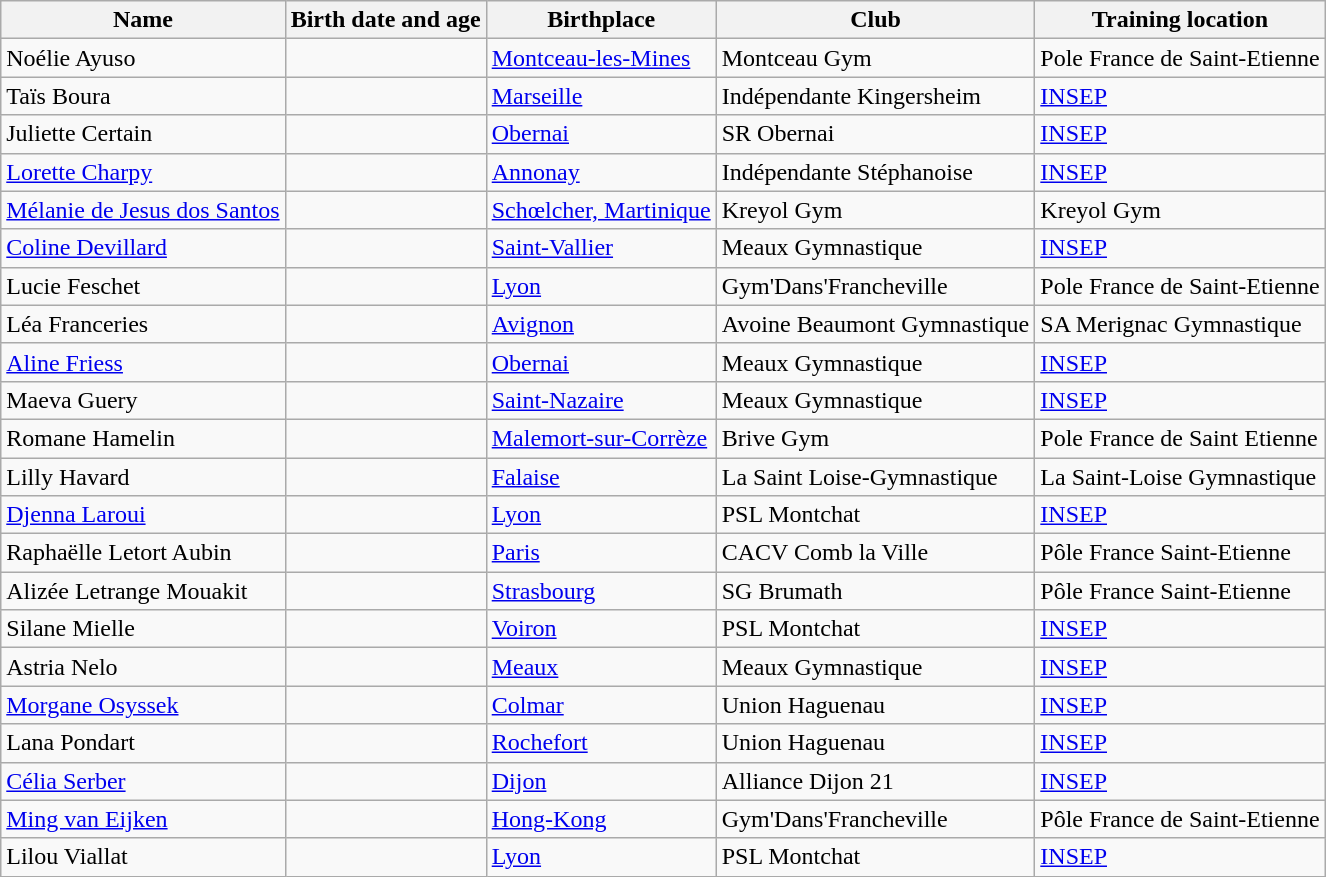<table class="wikitable sortable">
<tr>
<th>Name</th>
<th>Birth date and age</th>
<th>Birthplace</th>
<th>Club</th>
<th>Training location</th>
</tr>
<tr>
<td>Noélie Ayuso</td>
<td></td>
<td><a href='#'>Montceau-les-Mines</a></td>
<td>Montceau Gym</td>
<td>Pole France de Saint-Etienne</td>
</tr>
<tr>
<td>Taïs Boura</td>
<td></td>
<td><a href='#'>Marseille</a></td>
<td>Indépendante Kingersheim</td>
<td><a href='#'>INSEP</a></td>
</tr>
<tr>
<td>Juliette Certain</td>
<td></td>
<td><a href='#'>Obernai</a></td>
<td>SR Obernai</td>
<td><a href='#'>INSEP</a></td>
</tr>
<tr>
<td><a href='#'>Lorette Charpy</a></td>
<td></td>
<td><a href='#'>Annonay</a></td>
<td>Indépendante Stéphanoise</td>
<td><a href='#'>INSEP</a></td>
</tr>
<tr>
<td><a href='#'>Mélanie de Jesus dos Santos</a></td>
<td></td>
<td><a href='#'>Schœlcher, Martinique</a></td>
<td>Kreyol Gym</td>
<td>Kreyol Gym</td>
</tr>
<tr>
<td><a href='#'>Coline Devillard</a></td>
<td></td>
<td><a href='#'>Saint-Vallier</a></td>
<td>Meaux Gymnastique</td>
<td><a href='#'>INSEP</a></td>
</tr>
<tr>
<td>Lucie Feschet</td>
<td></td>
<td><a href='#'>Lyon</a></td>
<td>Gym'Dans'Francheville</td>
<td>Pole France de Saint-Etienne</td>
</tr>
<tr>
<td>Léa Franceries</td>
<td></td>
<td><a href='#'>Avignon</a></td>
<td>Avoine Beaumont Gymnastique</td>
<td>SA Merignac Gymnastique</td>
</tr>
<tr>
<td><a href='#'>Aline Friess</a></td>
<td></td>
<td><a href='#'>Obernai</a></td>
<td>Meaux Gymnastique</td>
<td><a href='#'>INSEP</a></td>
</tr>
<tr>
<td>Maeva Guery</td>
<td></td>
<td><a href='#'>Saint-Nazaire</a></td>
<td>Meaux Gymnastique</td>
<td><a href='#'>INSEP</a></td>
</tr>
<tr>
<td>Romane Hamelin</td>
<td></td>
<td><a href='#'>Malemort-sur-Corrèze</a></td>
<td>Brive Gym</td>
<td>Pole France de Saint Etienne</td>
</tr>
<tr>
<td>Lilly Havard</td>
<td></td>
<td><a href='#'>Falaise</a></td>
<td>La Saint Loise-Gymnastique</td>
<td>La Saint-Loise Gymnastique</td>
</tr>
<tr>
<td><a href='#'>Djenna Laroui</a></td>
<td></td>
<td><a href='#'>Lyon</a></td>
<td>PSL Montchat</td>
<td><a href='#'>INSEP</a></td>
</tr>
<tr>
<td>Raphaëlle Letort Aubin</td>
<td></td>
<td><a href='#'>Paris</a></td>
<td>CACV Comb la Ville</td>
<td>Pôle France Saint-Etienne</td>
</tr>
<tr>
<td>Alizée Letrange Mouakit</td>
<td></td>
<td><a href='#'>Strasbourg</a></td>
<td>SG Brumath</td>
<td>Pôle France Saint-Etienne</td>
</tr>
<tr>
<td>Silane Mielle</td>
<td></td>
<td><a href='#'>Voiron</a></td>
<td>PSL Montchat</td>
<td><a href='#'>INSEP</a></td>
</tr>
<tr>
<td>Astria Nelo</td>
<td></td>
<td><a href='#'>Meaux</a></td>
<td>Meaux Gymnastique</td>
<td><a href='#'>INSEP</a></td>
</tr>
<tr>
<td><a href='#'>Morgane Osyssek</a></td>
<td></td>
<td><a href='#'>Colmar</a></td>
<td>Union Haguenau</td>
<td><a href='#'>INSEP</a></td>
</tr>
<tr>
<td>Lana Pondart</td>
<td></td>
<td><a href='#'>Rochefort</a></td>
<td>Union Haguenau</td>
<td><a href='#'>INSEP</a></td>
</tr>
<tr>
<td><a href='#'>Célia Serber</a></td>
<td></td>
<td><a href='#'>Dijon</a></td>
<td>Alliance Dijon 21</td>
<td><a href='#'>INSEP</a></td>
</tr>
<tr>
<td><a href='#'>Ming van Eijken</a></td>
<td></td>
<td><a href='#'>Hong-Kong</a></td>
<td>Gym'Dans'Francheville</td>
<td>Pôle France de Saint-Etienne</td>
</tr>
<tr>
<td>Lilou Viallat</td>
<td></td>
<td><a href='#'>Lyon</a></td>
<td>PSL Montchat</td>
<td><a href='#'>INSEP</a></td>
</tr>
</table>
